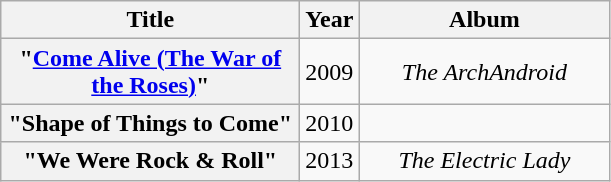<table class="wikitable plainrowheaders" style="text-align:center;">
<tr>
<th scope="col" style="width:12em;">Title</th>
<th scope="col" style="width:1em;">Year</th>
<th scope="col" style="width:10em;">Album</th>
</tr>
<tr>
<th scope="row">"<a href='#'>Come Alive (The War of the Roses)</a>"</th>
<td>2009</td>
<td><em>The ArchAndroid</em></td>
</tr>
<tr>
<th scope="row">"Shape of Things to Come"</th>
<td>2010</td>
<td></td>
</tr>
<tr>
<th scope="row">"We Were Rock & Roll"</th>
<td>2013</td>
<td><em>The Electric Lady</em></td>
</tr>
</table>
